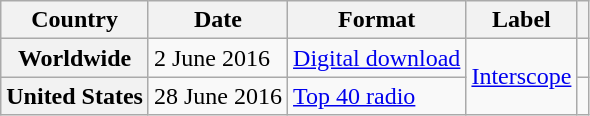<table class="wikitable plainrowheaders">
<tr>
<th scope="col">Country</th>
<th scope="col">Date</th>
<th scope="col">Format</th>
<th scope="col">Label</th>
<th scope="col"></th>
</tr>
<tr>
<th scope="row">Worldwide</th>
<td>2 June 2016</td>
<td><a href='#'>Digital download</a></td>
<td rowspan="2"><a href='#'>Interscope</a></td>
<td></td>
</tr>
<tr>
<th scope="row">United States</th>
<td>28 June 2016</td>
<td><a href='#'>Top 40 radio</a></td>
<td></td>
</tr>
</table>
